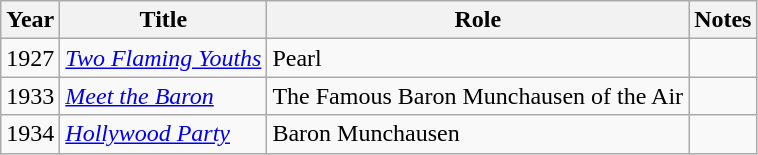<table class="wikitable">
<tr>
<th>Year</th>
<th>Title</th>
<th>Role</th>
<th>Notes</th>
</tr>
<tr>
<td>1927</td>
<td><em><a href='#'>Two Flaming Youths</a></em></td>
<td>Pearl</td>
<td></td>
</tr>
<tr>
<td>1933</td>
<td><em><a href='#'>Meet the Baron</a></em></td>
<td>The Famous Baron Munchausen of the Air</td>
<td></td>
</tr>
<tr>
<td>1934</td>
<td><em><a href='#'>Hollywood Party</a></em></td>
<td>Baron Munchausen</td>
<td></td>
</tr>
</table>
